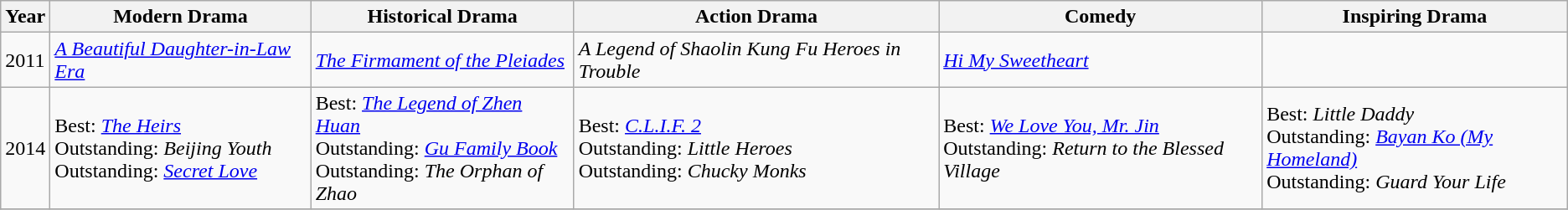<table class="wikitable">
<tr>
<th>Year</th>
<th>Modern Drama</th>
<th>Historical Drama</th>
<th>Action Drama</th>
<th>Comedy</th>
<th>Inspiring Drama</th>
</tr>
<tr>
<td>2011</td>
<td> <em><a href='#'>A Beautiful Daughter-in-Law Era</a></em></td>
<td> <em><a href='#'>The Firmament of the Pleiades</a></em></td>
<td> <em>A Legend of Shaolin Kung Fu Heroes in Trouble</em></td>
<td> <em><a href='#'>Hi My Sweetheart</a></em></td>
<td></td>
</tr>
<tr>
<td>2014</td>
<td>Best:  <em><a href='#'>The Heirs</a></em> <br> Outstanding:  <em>Beijing Youth</em> <br> Outstanding:  <em><a href='#'>Secret Love</a></em></td>
<td>Best:  <em><a href='#'>The Legend of Zhen Huan</a></em> <br> Outstanding:  <em><a href='#'>Gu Family Book</a></em> <br> Outstanding:  <em>The Orphan of Zhao</em></td>
<td>Best:  <em><a href='#'>C.L.I.F. 2</a></em> <br> Outstanding:  <em>Little Heroes</em> <br> Outstanding:  <em>Chucky Monks</em></td>
<td>Best:  <em><a href='#'>We Love You, Mr. Jin</a></em> <br> Outstanding:  <em>Return to the Blessed Village</em></td>
<td>Best:  <em>Little Daddy</em> <br> Outstanding:  <em><a href='#'>Bayan Ko (My Homeland)</a></em> <br> Outstanding:  <em>Guard Your Life</em></td>
</tr>
<tr>
</tr>
</table>
